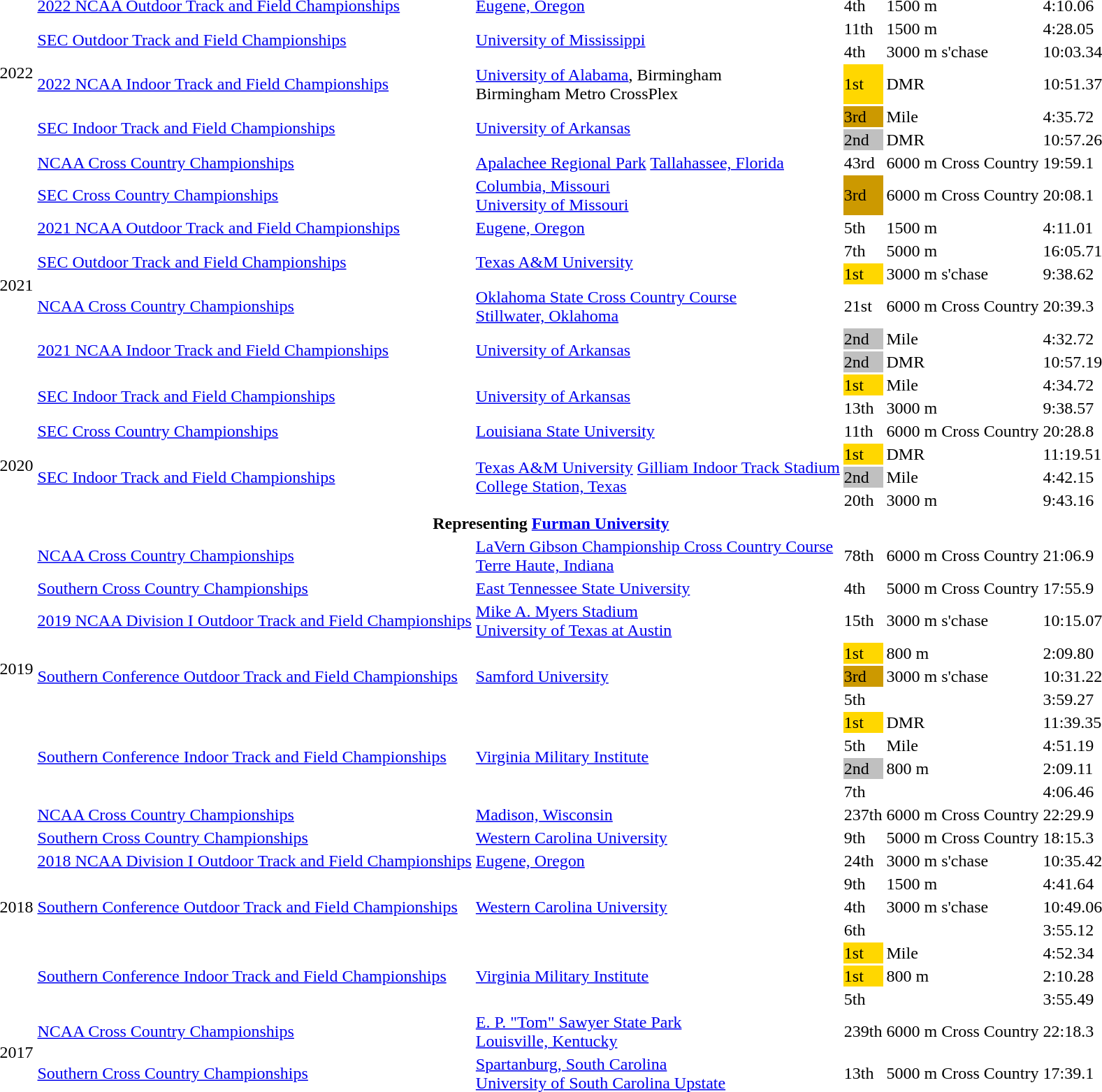<table>
<tr>
<td rowspan=6>2022</td>
<td><a href='#'>2022 NCAA Outdoor Track and Field Championships</a></td>
<td><a href='#'>Eugene, Oregon</a></td>
<td>4th</td>
<td>1500 m</td>
<td>4:10.06</td>
</tr>
<tr>
<td rowspan=2><a href='#'>SEC Outdoor Track and Field Championships</a></td>
<td rowspan=2><a href='#'>University of Mississippi</a></td>
<td>11th</td>
<td>1500 m</td>
<td>4:28.05</td>
</tr>
<tr>
<td>4th</td>
<td>3000 m s'chase</td>
<td>10:03.34</td>
</tr>
<tr>
<td rowspan=1><a href='#'>2022 NCAA Indoor Track and Field Championships</a></td>
<td rowspan=1><a href='#'>University of Alabama</a>, Birmingham<br>Birmingham Metro CrossPlex</td>
<td bgcolor=gold>1st</td>
<td>DMR</td>
<td>10:51.37</td>
</tr>
<tr>
<td rowspan=2><a href='#'>SEC Indoor Track and Field Championships</a></td>
<td rowspan=2><a href='#'>University of Arkansas</a></td>
<td bgcolor=cc9900>3rd</td>
<td>Mile</td>
<td>4:35.72</td>
</tr>
<tr>
<td bgcolor=silver>2nd</td>
<td>DMR</td>
<td>10:57.26</td>
</tr>
<tr>
<td rowspan=10>2021</td>
<td><a href='#'>NCAA Cross Country Championships</a></td>
<td><a href='#'>Apalachee Regional Park</a> <a href='#'>Tallahassee, Florida</a></td>
<td>43rd</td>
<td>6000 m Cross Country</td>
<td>19:59.1</td>
</tr>
<tr>
<td><a href='#'>SEC Cross Country Championships</a></td>
<td><a href='#'>Columbia, Missouri</a><br><a href='#'>University of Missouri</a></td>
<td bgcolor=cc9900>3rd</td>
<td>6000 m Cross Country</td>
<td>20:08.1</td>
</tr>
<tr>
<td><a href='#'>2021 NCAA Outdoor Track and Field Championships</a></td>
<td><a href='#'>Eugene, Oregon</a></td>
<td>5th</td>
<td>1500 m</td>
<td>4:11.01</td>
</tr>
<tr>
<td rowspan=2><a href='#'>SEC Outdoor Track and Field Championships</a></td>
<td rowspan=2><a href='#'>Texas A&M University</a></td>
<td>7th</td>
<td>5000 m</td>
<td>16:05.71</td>
</tr>
<tr>
<td bgcolor=gold>1st</td>
<td>3000 m s'chase</td>
<td>9:38.62</td>
</tr>
<tr>
<td><a href='#'>NCAA Cross Country Championships</a></td>
<td><a href='#'>Oklahoma State Cross Country Course</a><br><a href='#'>Stillwater, Oklahoma</a></td>
<td>21st</td>
<td>6000 m Cross Country</td>
<td>20:39.3</td>
</tr>
<tr>
<td rowspan=2><a href='#'>2021 NCAA Indoor Track and Field Championships</a></td>
<td rowspan=2><a href='#'>University of Arkansas</a></td>
<td bgcolor=silver>2nd</td>
<td>Mile</td>
<td>4:32.72</td>
</tr>
<tr>
<td bgcolor=silver>2nd</td>
<td>DMR</td>
<td>10:57.19</td>
</tr>
<tr>
<td rowspan=2><a href='#'>SEC Indoor Track and Field Championships</a></td>
<td rowspan=2><a href='#'>University of Arkansas</a></td>
<td bgcolor=gold>1st</td>
<td>Mile</td>
<td>4:34.72</td>
</tr>
<tr>
<td>13th</td>
<td>3000 m</td>
<td>9:38.57</td>
</tr>
<tr>
<td rowspan=4>2020</td>
<td><a href='#'>SEC Cross Country Championships</a></td>
<td><a href='#'>Louisiana State University</a></td>
<td>11th</td>
<td>6000 m Cross Country</td>
<td>20:28.8</td>
</tr>
<tr>
<td rowspan=3><a href='#'>SEC Indoor Track and Field Championships</a></td>
<td rowspan=3><a href='#'>Texas A&M University</a> <a href='#'>Gilliam Indoor Track Stadium</a> <br> <a href='#'>College Station, Texas</a></td>
<td bgcolor=gold>1st</td>
<td>DMR</td>
<td>11:19.51</td>
</tr>
<tr>
<td bgcolor=silver>2nd</td>
<td>Mile</td>
<td>4:42.15</td>
</tr>
<tr>
<td>20th</td>
<td>3000 m</td>
<td>9:43.16</td>
</tr>
<tr>
<th colspan="9">Representing <a href='#'>Furman University</a></th>
</tr>
<tr>
<td rowspan=10>2019</td>
<td><a href='#'>NCAA Cross Country Championships</a></td>
<td><a href='#'>LaVern Gibson Championship Cross Country Course</a><br><a href='#'>Terre Haute, Indiana</a></td>
<td>78th</td>
<td>6000 m Cross Country</td>
<td>21:06.9</td>
</tr>
<tr>
<td><a href='#'>Southern Cross Country Championships</a></td>
<td><a href='#'>East Tennessee State University</a></td>
<td>4th</td>
<td>5000 m Cross Country</td>
<td>17:55.9</td>
</tr>
<tr>
<td><a href='#'>2019 NCAA Division I Outdoor Track and Field Championships</a></td>
<td><a href='#'>Mike A. Myers Stadium</a><br><a href='#'>University of Texas at Austin</a></td>
<td>15th</td>
<td>3000 m s'chase</td>
<td>10:15.07</td>
</tr>
<tr>
<td rowspan=3><a href='#'>Southern Conference Outdoor Track and Field Championships</a></td>
<td rowspan=3><a href='#'>Samford University</a></td>
<td bgcolor=gold>1st</td>
<td>800 m</td>
<td>2:09.80</td>
</tr>
<tr>
<td bgcolor=cc9900>3rd</td>
<td>3000 m s'chase</td>
<td>10:31.22</td>
</tr>
<tr>
<td>5th</td>
<td></td>
<td>3:59.27</td>
</tr>
<tr>
<td rowspan=4><a href='#'>Southern Conference Indoor Track and Field Championships</a></td>
<td rowspan=4><a href='#'>Virginia Military Institute</a></td>
<td bgcolor=gold>1st</td>
<td>DMR</td>
<td>11:39.35</td>
</tr>
<tr>
<td>5th</td>
<td>Mile</td>
<td>4:51.19</td>
</tr>
<tr>
<td bgcolor=silver>2nd</td>
<td>800 m</td>
<td>2:09.11</td>
</tr>
<tr>
<td>7th</td>
<td></td>
<td>4:06.46</td>
</tr>
<tr>
<td rowspan=9>2018</td>
<td><a href='#'>NCAA Cross Country Championships</a></td>
<td><a href='#'>Madison, Wisconsin</a></td>
<td>237th</td>
<td>6000 m Cross Country</td>
<td>22:29.9</td>
</tr>
<tr>
<td><a href='#'>Southern Cross Country Championships</a></td>
<td><a href='#'>Western Carolina University</a></td>
<td>9th</td>
<td>5000 m Cross Country</td>
<td>18:15.3</td>
</tr>
<tr>
<td><a href='#'>2018 NCAA Division I Outdoor Track and Field Championships</a></td>
<td><a href='#'>Eugene, Oregon</a></td>
<td>24th</td>
<td>3000 m s'chase</td>
<td>10:35.42</td>
</tr>
<tr>
<td rowspan=3><a href='#'>Southern Conference Outdoor Track and Field Championships</a></td>
<td rowspan=3><a href='#'>Western Carolina University</a></td>
<td>9th</td>
<td>1500 m</td>
<td>4:41.64</td>
</tr>
<tr>
<td>4th</td>
<td>3000 m s'chase</td>
<td>10:49.06</td>
</tr>
<tr>
<td>6th</td>
<td></td>
<td>3:55.12</td>
</tr>
<tr>
<td rowspan=3><a href='#'>Southern Conference Indoor Track and Field Championships</a></td>
<td rowspan=3><a href='#'>Virginia Military Institute</a></td>
<td bgcolor=gold>1st</td>
<td>Mile</td>
<td>4:52.34</td>
</tr>
<tr>
<td bgcolor=gold>1st</td>
<td>800 m</td>
<td>2:10.28</td>
</tr>
<tr>
<td>5th</td>
<td></td>
<td>3:55.49</td>
</tr>
<tr>
<td rowspan=2>2017</td>
<td><a href='#'>NCAA Cross Country Championships</a></td>
<td><a href='#'>E. P. "Tom" Sawyer State Park</a><br><a href='#'>Louisville, Kentucky</a></td>
<td>239th</td>
<td>6000 m Cross Country</td>
<td>22:18.3</td>
</tr>
<tr>
<td><a href='#'>Southern Cross Country Championships</a></td>
<td><a href='#'>Spartanburg, South Carolina</a><br><a href='#'>University of South Carolina Upstate</a></td>
<td>13th</td>
<td>5000 m Cross Country</td>
<td>17:39.1</td>
</tr>
</table>
